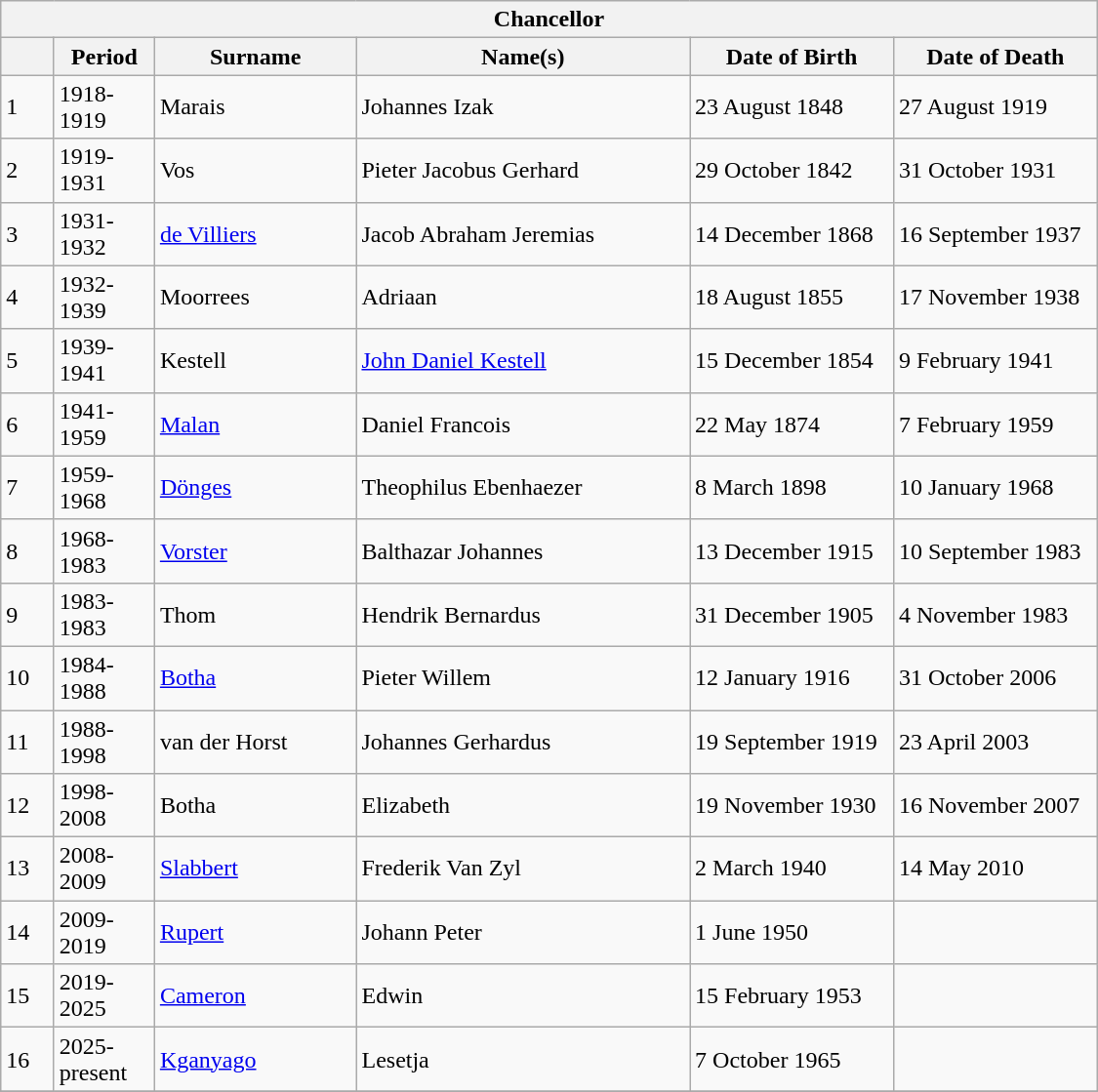<table class="wikitable sortable" width="750px" style="border:" 1px>
<tr>
<th colspan="6">Chancellor</th>
</tr>
<tr>
<th style="white-space: nowrap;" width="45"></th>
<th width="80">Period</th>
<th width="210">Surname</th>
<th width="400">Name(s)</th>
<th width="210">Date of Birth</th>
<th width="210">Date of Death</th>
</tr>
<tr>
<td>1</td>
<td>1918-1919</td>
<td>Marais</td>
<td>Johannes Izak</td>
<td>23 August 1848</td>
<td>27 August 1919</td>
</tr>
<tr>
<td>2</td>
<td>1919-1931</td>
<td>Vos</td>
<td>Pieter Jacobus Gerhard</td>
<td>29 October 1842</td>
<td>31 October 1931</td>
</tr>
<tr>
<td>3</td>
<td>1931-1932</td>
<td><a href='#'>de Villiers</a></td>
<td>Jacob Abraham Jeremias</td>
<td>14 December 1868</td>
<td>16 September 1937</td>
</tr>
<tr>
<td>4</td>
<td>1932-1939</td>
<td>Moorrees</td>
<td>Adriaan</td>
<td>18 August 1855</td>
<td>17 November 1938</td>
</tr>
<tr>
<td>5</td>
<td>1939-1941</td>
<td>Kestell</td>
<td><a href='#'>John Daniel Kestell</a></td>
<td>15 December 1854</td>
<td>9 February 1941</td>
</tr>
<tr>
<td>6</td>
<td>1941-1959</td>
<td><a href='#'>Malan</a></td>
<td>Daniel Francois</td>
<td>22 May 1874</td>
<td>7 February 1959</td>
</tr>
<tr>
<td>7</td>
<td>1959-1968</td>
<td><a href='#'>Dönges</a></td>
<td>Theophilus Ebenhaezer</td>
<td>8 March 1898</td>
<td>10 January 1968</td>
</tr>
<tr>
<td>8</td>
<td>1968-1983</td>
<td><a href='#'>Vorster</a></td>
<td>Balthazar Johannes</td>
<td>13 December 1915</td>
<td>10 September 1983</td>
</tr>
<tr>
<td>9</td>
<td>1983-1983</td>
<td>Thom</td>
<td>Hendrik Bernardus</td>
<td>31 December 1905</td>
<td>4 November 1983</td>
</tr>
<tr>
<td>10</td>
<td>1984-1988</td>
<td><a href='#'>Botha</a></td>
<td>Pieter Willem</td>
<td>12 January 1916</td>
<td>31 October 2006</td>
</tr>
<tr>
<td>11</td>
<td>1988-1998</td>
<td>van der Horst</td>
<td>Johannes Gerhardus</td>
<td>19 September 1919</td>
<td>23 April 2003</td>
</tr>
<tr>
<td>12</td>
<td>1998-2008</td>
<td>Botha</td>
<td>Elizabeth</td>
<td>19 November 1930</td>
<td>16 November 2007</td>
</tr>
<tr>
<td>13</td>
<td>2008-2009</td>
<td><a href='#'>Slabbert</a></td>
<td>Frederik Van Zyl</td>
<td>2 March 1940</td>
<td>14 May 2010</td>
</tr>
<tr>
<td>14</td>
<td>2009-2019</td>
<td><a href='#'>Rupert</a></td>
<td>Johann Peter</td>
<td>1 June 1950</td>
<td></td>
</tr>
<tr>
<td>15</td>
<td>2019-2025</td>
<td><a href='#'>Cameron</a></td>
<td>Edwin</td>
<td>15 February 1953</td>
<td></td>
</tr>
<tr>
<td>16</td>
<td>2025-present</td>
<td><a href='#'>Kganyago</a></td>
<td>Lesetja</td>
<td>7 October 1965</td>
<td></td>
</tr>
<tr>
</tr>
</table>
